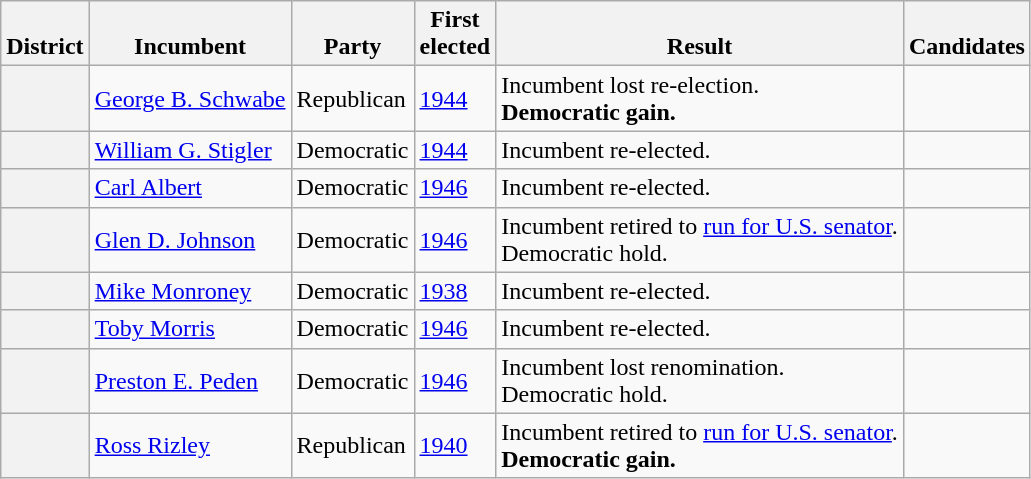<table class=wikitable>
<tr valign=bottom>
<th>District</th>
<th>Incumbent</th>
<th>Party</th>
<th>First<br>elected</th>
<th>Result</th>
<th>Candidates</th>
</tr>
<tr>
<th></th>
<td><a href='#'>George B. Schwabe</a></td>
<td>Republican</td>
<td><a href='#'>1944</a></td>
<td>Incumbent lost re-election.<br><strong>Democratic gain.</strong></td>
<td nowrap></td>
</tr>
<tr>
<th></th>
<td><a href='#'>William G. Stigler</a></td>
<td>Democratic</td>
<td><a href='#'>1944</a></td>
<td>Incumbent re-elected.</td>
<td nowrap></td>
</tr>
<tr>
<th></th>
<td><a href='#'>Carl Albert</a></td>
<td>Democratic</td>
<td><a href='#'>1946</a></td>
<td>Incumbent re-elected.</td>
<td nowrap></td>
</tr>
<tr>
<th></th>
<td><a href='#'>Glen D. Johnson</a></td>
<td>Democratic</td>
<td><a href='#'>1946</a></td>
<td>Incumbent retired to <a href='#'>run for U.S. senator</a>.<br>Democratic hold.</td>
<td nowrap></td>
</tr>
<tr>
<th></th>
<td><a href='#'>Mike Monroney</a></td>
<td>Democratic</td>
<td><a href='#'>1938</a></td>
<td>Incumbent re-elected.</td>
<td nowrap></td>
</tr>
<tr>
<th></th>
<td><a href='#'>Toby Morris</a></td>
<td>Democratic</td>
<td><a href='#'>1946</a></td>
<td>Incumbent re-elected.</td>
<td nowrap></td>
</tr>
<tr>
<th></th>
<td><a href='#'>Preston E. Peden</a></td>
<td>Democratic</td>
<td><a href='#'>1946</a></td>
<td>Incumbent lost renomination.<br>Democratic hold.</td>
<td nowrap></td>
</tr>
<tr>
<th></th>
<td><a href='#'>Ross Rizley</a></td>
<td>Republican</td>
<td><a href='#'>1940</a></td>
<td>Incumbent retired to <a href='#'>run for U.S. senator</a>.<br><strong>Democratic gain.</strong></td>
<td nowrap></td>
</tr>
</table>
